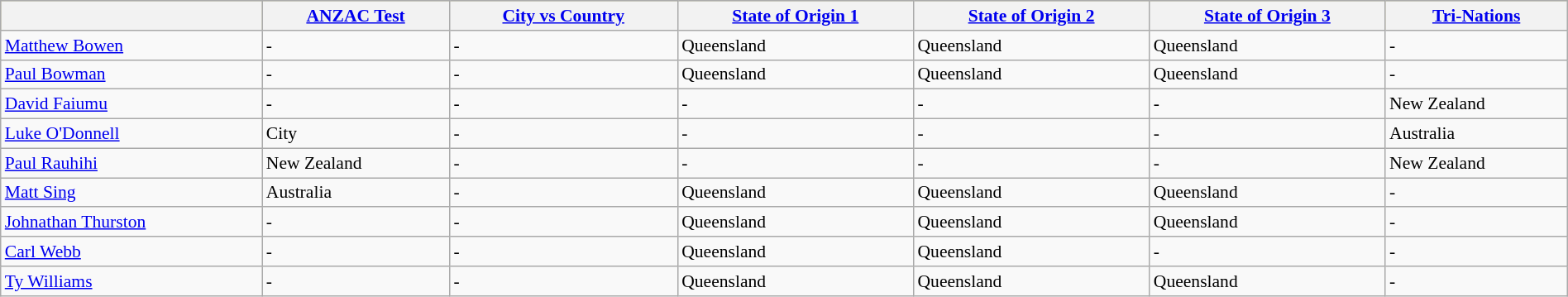<table class="wikitable"  style="width:100%; font-size:90%;">
<tr style="background:#bdb76b;">
<th></th>
<th><a href='#'>ANZAC Test</a></th>
<th><a href='#'>City vs Country</a></th>
<th><a href='#'>State of Origin 1</a></th>
<th><a href='#'>State of Origin 2</a></th>
<th><a href='#'>State of Origin 3</a></th>
<th><a href='#'>Tri-Nations</a></th>
</tr>
<tr>
<td><a href='#'>Matthew Bowen</a></td>
<td><div>-</div></td>
<td><div>-</div></td>
<td><div>Queensland</div></td>
<td><div>Queensland</div></td>
<td><div>Queensland</div></td>
<td><div>-</div></td>
</tr>
<tr>
<td><a href='#'>Paul Bowman</a></td>
<td><div>-</div></td>
<td><div>-</div></td>
<td><div>Queensland</div></td>
<td><div>Queensland</div></td>
<td><div>Queensland</div></td>
<td><div>-</div></td>
</tr>
<tr>
<td><a href='#'>David Faiumu</a></td>
<td><div>-</div></td>
<td><div>-</div></td>
<td><div>-</div></td>
<td><div>-</div></td>
<td><div>-</div></td>
<td><div>New Zealand</div></td>
</tr>
<tr>
<td><a href='#'>Luke O'Donnell</a></td>
<td><div>City</div></td>
<td><div>-</div></td>
<td><div>-</div></td>
<td><div>-</div></td>
<td><div>-</div></td>
<td><div>Australia</div></td>
</tr>
<tr>
<td><a href='#'>Paul Rauhihi</a></td>
<td><div>New Zealand</div></td>
<td><div>-</div></td>
<td><div>-</div></td>
<td><div>-</div></td>
<td><div>-</div></td>
<td><div>New Zealand</div></td>
</tr>
<tr>
<td><a href='#'>Matt Sing</a></td>
<td><div>Australia</div></td>
<td><div>-</div></td>
<td><div>Queensland</div></td>
<td><div>Queensland</div></td>
<td><div>Queensland</div></td>
<td><div>-</div></td>
</tr>
<tr>
<td><a href='#'>Johnathan Thurston</a></td>
<td><div>-</div></td>
<td><div>-</div></td>
<td><div>Queensland</div></td>
<td><div>Queensland</div></td>
<td><div>Queensland</div></td>
<td><div>-</div></td>
</tr>
<tr>
<td><a href='#'>Carl Webb</a></td>
<td><div>-</div></td>
<td><div>-</div></td>
<td><div>Queensland</div></td>
<td><div>Queensland</div></td>
<td><div>-</div></td>
<td><div>-</div></td>
</tr>
<tr>
<td><a href='#'>Ty Williams</a></td>
<td><div>-</div></td>
<td><div>-</div></td>
<td><div>Queensland</div></td>
<td><div>Queensland</div></td>
<td><div>Queensland</div></td>
<td><div>-</div></td>
</tr>
</table>
